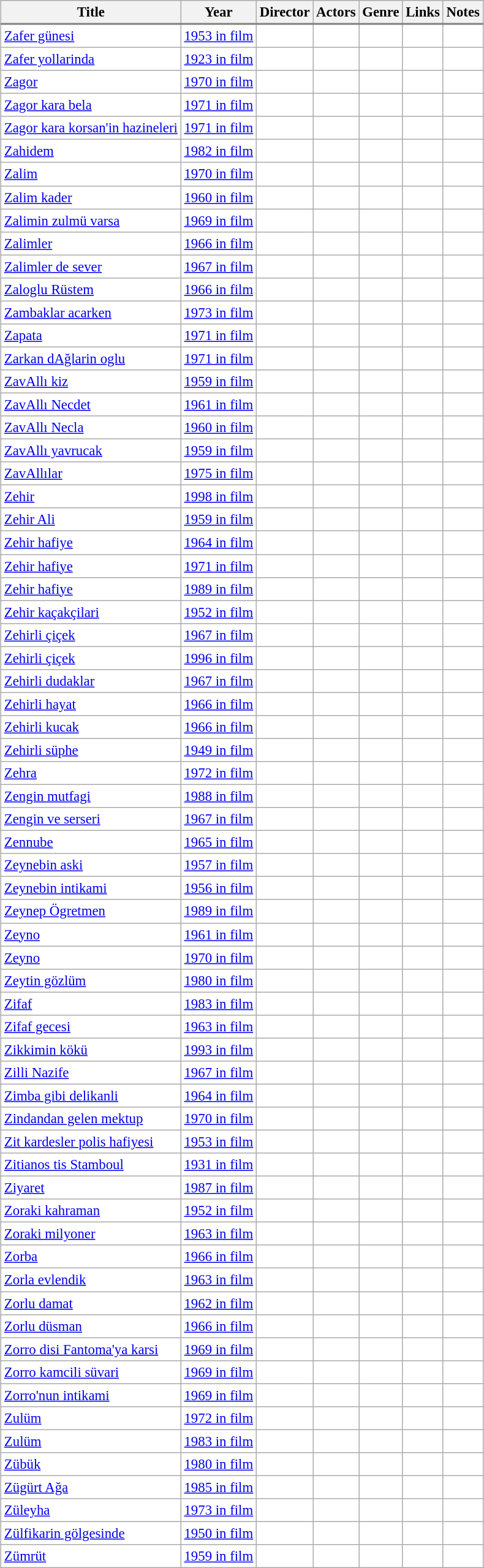<table class="sortable wikitable" align=left border=1 cellpadding=6 cellspacing=0 style="margin: 0 0 0 1em; background: #ffffff; border: 1px #aaaaaa solid; border-collapse: collapse; text-align:left; font-size: 95%;">
<tr style="text-align:center; background: #efefef; border-bottom:2px solid gray;">
<th>Title</th>
<th>Year</th>
<th>Director</th>
<th>Actors</th>
<th>Genre</th>
<th>Links</th>
<th>Notes</th>
</tr>
<tr>
<td><a href='#'>Zafer günesi</a></td>
<td><a href='#'>1953 in film</a></td>
<td></td>
<td></td>
<td></td>
<td></td>
<td></td>
</tr>
<tr>
<td><a href='#'>Zafer yollarinda</a></td>
<td><a href='#'>1923 in film</a></td>
<td></td>
<td></td>
<td></td>
<td></td>
<td></td>
</tr>
<tr>
<td><a href='#'>Zagor</a></td>
<td><a href='#'>1970 in film</a></td>
<td></td>
<td></td>
<td></td>
<td></td>
<td></td>
</tr>
<tr>
<td><a href='#'>Zagor kara bela</a></td>
<td><a href='#'>1971 in film</a></td>
<td></td>
<td></td>
<td></td>
<td></td>
<td></td>
</tr>
<tr>
<td><a href='#'>Zagor kara korsan'in hazineleri</a></td>
<td><a href='#'>1971 in film</a></td>
<td></td>
<td></td>
<td></td>
<td></td>
<td></td>
</tr>
<tr>
<td><a href='#'>Zahidem</a></td>
<td><a href='#'>1982 in film</a></td>
<td></td>
<td></td>
<td></td>
<td></td>
<td></td>
</tr>
<tr>
<td><a href='#'>Zalim</a></td>
<td><a href='#'>1970 in film</a></td>
<td></td>
<td></td>
<td></td>
<td></td>
<td></td>
</tr>
<tr>
<td><a href='#'>Zalim kader</a></td>
<td><a href='#'>1960 in film</a></td>
<td></td>
<td></td>
<td></td>
<td></td>
<td></td>
</tr>
<tr>
<td><a href='#'>Zalimin zulmü varsa</a></td>
<td><a href='#'>1969 in film</a></td>
<td></td>
<td></td>
<td></td>
<td></td>
<td></td>
</tr>
<tr>
<td><a href='#'>Zalimler</a></td>
<td><a href='#'>1966 in film</a></td>
<td></td>
<td></td>
<td></td>
<td></td>
<td></td>
</tr>
<tr>
<td><a href='#'>Zalimler de sever</a></td>
<td><a href='#'>1967 in film</a></td>
<td></td>
<td></td>
<td></td>
<td></td>
<td></td>
</tr>
<tr>
<td><a href='#'>Zaloglu Rüstem</a></td>
<td><a href='#'>1966 in film</a></td>
<td></td>
<td></td>
<td></td>
<td></td>
<td></td>
</tr>
<tr>
<td><a href='#'>Zambaklar acarken</a></td>
<td><a href='#'>1973 in film</a></td>
<td></td>
<td></td>
<td></td>
<td></td>
<td></td>
</tr>
<tr>
<td><a href='#'>Zapata</a></td>
<td><a href='#'>1971 in film</a></td>
<td></td>
<td></td>
<td></td>
<td></td>
<td></td>
</tr>
<tr>
<td><a href='#'>Zarkan dAğlarin oglu</a></td>
<td><a href='#'>1971 in film</a></td>
<td></td>
<td></td>
<td></td>
<td></td>
<td></td>
</tr>
<tr>
<td><a href='#'>ZavAllı kiz</a></td>
<td><a href='#'>1959 in film</a></td>
<td></td>
<td></td>
<td></td>
<td></td>
<td></td>
</tr>
<tr>
<td><a href='#'>ZavAllı Necdet</a></td>
<td><a href='#'>1961 in film</a></td>
<td></td>
<td></td>
<td></td>
<td></td>
<td></td>
</tr>
<tr>
<td><a href='#'>ZavAllı Necla</a></td>
<td><a href='#'>1960 in film</a></td>
<td></td>
<td></td>
<td></td>
<td></td>
<td></td>
</tr>
<tr>
<td><a href='#'>ZavAllı yavrucak</a></td>
<td><a href='#'>1959 in film</a></td>
<td></td>
<td></td>
<td></td>
<td></td>
<td></td>
</tr>
<tr>
<td><a href='#'>ZavAllılar</a></td>
<td><a href='#'>1975 in film</a></td>
<td></td>
<td></td>
<td></td>
<td></td>
<td></td>
</tr>
<tr>
<td><a href='#'>Zehir</a></td>
<td><a href='#'>1998 in film</a></td>
<td></td>
<td></td>
<td></td>
<td></td>
<td></td>
</tr>
<tr>
<td><a href='#'>Zehir Ali</a></td>
<td><a href='#'>1959 in film</a></td>
<td></td>
<td></td>
<td></td>
<td></td>
<td></td>
</tr>
<tr>
<td><a href='#'>Zehir hafiye</a></td>
<td><a href='#'>1964 in film</a></td>
<td></td>
<td></td>
<td></td>
<td></td>
<td></td>
</tr>
<tr>
<td><a href='#'>Zehir hafiye</a></td>
<td><a href='#'>1971 in film</a></td>
<td></td>
<td></td>
<td></td>
<td></td>
<td></td>
</tr>
<tr>
<td><a href='#'>Zehir hafiye</a></td>
<td><a href='#'>1989 in film</a></td>
<td></td>
<td></td>
<td></td>
<td></td>
<td></td>
</tr>
<tr>
<td><a href='#'>Zehir kaçakçilari</a></td>
<td><a href='#'>1952 in film</a></td>
<td></td>
<td></td>
<td></td>
<td></td>
<td></td>
</tr>
<tr>
<td><a href='#'>Zehirli çiçek</a></td>
<td><a href='#'>1967 in film</a></td>
<td></td>
<td></td>
<td></td>
<td></td>
<td></td>
</tr>
<tr>
<td><a href='#'>Zehirli çiçek</a></td>
<td><a href='#'>1996 in film</a></td>
<td></td>
<td></td>
<td></td>
<td></td>
<td></td>
</tr>
<tr>
<td><a href='#'>Zehirli dudaklar</a></td>
<td><a href='#'>1967 in film</a></td>
<td></td>
<td></td>
<td></td>
<td></td>
<td></td>
</tr>
<tr>
<td><a href='#'>Zehirli hayat</a></td>
<td><a href='#'>1966 in film</a></td>
<td></td>
<td></td>
<td></td>
<td></td>
<td></td>
</tr>
<tr>
<td><a href='#'>Zehirli kucak</a></td>
<td><a href='#'>1966 in film</a></td>
<td></td>
<td></td>
<td></td>
<td></td>
<td></td>
</tr>
<tr>
<td><a href='#'>Zehirli süphe</a></td>
<td><a href='#'>1949 in film</a></td>
<td></td>
<td></td>
<td></td>
<td></td>
<td></td>
</tr>
<tr>
<td><a href='#'>Zehra</a></td>
<td><a href='#'>1972 in film</a></td>
<td></td>
<td></td>
<td></td>
<td></td>
<td></td>
</tr>
<tr>
<td><a href='#'>Zengin mutfagi</a></td>
<td><a href='#'>1988 in film</a></td>
<td></td>
<td></td>
<td></td>
<td></td>
<td></td>
</tr>
<tr>
<td><a href='#'>Zengin ve serseri</a></td>
<td><a href='#'>1967 in film</a></td>
<td></td>
<td></td>
<td></td>
<td></td>
<td></td>
</tr>
<tr>
<td><a href='#'>Zennube</a></td>
<td><a href='#'>1965 in film</a></td>
<td></td>
<td></td>
<td></td>
<td></td>
<td></td>
</tr>
<tr>
<td><a href='#'>Zeynebin aski</a></td>
<td><a href='#'>1957 in film</a></td>
<td></td>
<td></td>
<td></td>
<td></td>
<td></td>
</tr>
<tr>
<td><a href='#'>Zeynebin intikami</a></td>
<td><a href='#'>1956 in film</a></td>
<td></td>
<td></td>
<td></td>
<td></td>
<td></td>
</tr>
<tr>
<td><a href='#'>Zeynep Ögretmen</a></td>
<td><a href='#'>1989 in film</a></td>
<td></td>
<td></td>
<td></td>
<td></td>
<td></td>
</tr>
<tr>
<td><a href='#'>Zeyno</a></td>
<td><a href='#'>1961 in film</a></td>
<td></td>
<td></td>
<td></td>
<td></td>
<td></td>
</tr>
<tr>
<td><a href='#'>Zeyno</a></td>
<td><a href='#'>1970 in film</a></td>
<td></td>
<td></td>
<td></td>
<td></td>
<td></td>
</tr>
<tr>
<td><a href='#'>Zeytin gözlüm</a></td>
<td><a href='#'>1980 in film</a></td>
<td></td>
<td></td>
<td></td>
<td></td>
<td></td>
</tr>
<tr>
<td><a href='#'>Zifaf</a></td>
<td><a href='#'>1983 in film</a></td>
<td></td>
<td></td>
<td></td>
<td></td>
<td></td>
</tr>
<tr>
<td><a href='#'>Zifaf gecesi</a></td>
<td><a href='#'>1963 in film</a></td>
<td></td>
<td></td>
<td></td>
<td></td>
<td></td>
</tr>
<tr>
<td><a href='#'>Zikkimin kökü</a></td>
<td><a href='#'>1993 in film</a></td>
<td></td>
<td></td>
<td></td>
<td></td>
<td></td>
</tr>
<tr>
<td><a href='#'>Zilli Nazife</a></td>
<td><a href='#'>1967 in film</a></td>
<td></td>
<td></td>
<td></td>
<td></td>
<td></td>
</tr>
<tr>
<td><a href='#'>Zimba gibi delikanli</a></td>
<td><a href='#'>1964 in film</a></td>
<td></td>
<td></td>
<td></td>
<td></td>
<td></td>
</tr>
<tr>
<td><a href='#'>Zindandan gelen mektup</a></td>
<td><a href='#'>1970 in film</a></td>
<td></td>
<td></td>
<td></td>
<td></td>
<td></td>
</tr>
<tr>
<td><a href='#'>Zit kardesler polis hafiyesi</a></td>
<td><a href='#'>1953 in film</a></td>
<td></td>
<td></td>
<td></td>
<td></td>
<td></td>
</tr>
<tr>
<td><a href='#'>Zitianos tis Stamboul</a></td>
<td><a href='#'>1931 in film</a></td>
<td></td>
<td></td>
<td></td>
<td></td>
<td></td>
</tr>
<tr>
<td><a href='#'>Ziyaret</a></td>
<td><a href='#'>1987 in film</a></td>
<td></td>
<td></td>
<td></td>
<td></td>
<td></td>
</tr>
<tr>
<td><a href='#'>Zoraki kahraman</a></td>
<td><a href='#'>1952 in film</a></td>
<td></td>
<td></td>
<td></td>
<td></td>
<td></td>
</tr>
<tr>
<td><a href='#'>Zoraki milyoner</a></td>
<td><a href='#'>1963 in film</a></td>
<td></td>
<td></td>
<td></td>
<td></td>
<td></td>
</tr>
<tr>
<td><a href='#'>Zorba</a></td>
<td><a href='#'>1966 in film</a></td>
<td></td>
<td></td>
<td></td>
<td></td>
<td></td>
</tr>
<tr>
<td><a href='#'>Zorla evlendik</a></td>
<td><a href='#'>1963 in film</a></td>
<td></td>
<td></td>
<td></td>
<td></td>
<td></td>
</tr>
<tr>
<td><a href='#'>Zorlu damat</a></td>
<td><a href='#'>1962 in film</a></td>
<td></td>
<td></td>
<td></td>
<td></td>
<td></td>
</tr>
<tr>
<td><a href='#'>Zorlu düsman</a></td>
<td><a href='#'>1966 in film</a></td>
<td></td>
<td></td>
<td></td>
<td></td>
<td></td>
</tr>
<tr>
<td><a href='#'>Zorro disi Fantoma'ya karsi</a></td>
<td><a href='#'>1969 in film</a></td>
<td></td>
<td></td>
<td></td>
<td></td>
<td></td>
</tr>
<tr>
<td><a href='#'>Zorro kamcili süvari</a></td>
<td><a href='#'>1969 in film</a></td>
<td></td>
<td></td>
<td></td>
<td></td>
<td></td>
</tr>
<tr>
<td><a href='#'>Zorro'nun intikami</a></td>
<td><a href='#'>1969 in film</a></td>
<td></td>
<td></td>
<td></td>
<td></td>
<td></td>
</tr>
<tr>
<td><a href='#'>Zulüm</a></td>
<td><a href='#'>1972 in film</a></td>
<td></td>
<td></td>
<td></td>
<td></td>
<td></td>
</tr>
<tr>
<td><a href='#'>Zulüm</a></td>
<td><a href='#'>1983 in film</a></td>
<td></td>
<td></td>
<td></td>
<td></td>
<td></td>
</tr>
<tr>
<td><a href='#'>Zübük</a></td>
<td><a href='#'>1980 in film</a></td>
<td></td>
<td></td>
<td></td>
<td></td>
<td></td>
</tr>
<tr>
<td><a href='#'>Zügürt Ağa</a></td>
<td><a href='#'>1985 in film</a></td>
<td></td>
<td></td>
<td></td>
<td></td>
<td></td>
</tr>
<tr>
<td><a href='#'>Züleyha</a></td>
<td><a href='#'>1973 in film</a></td>
<td></td>
<td></td>
<td></td>
<td></td>
<td></td>
</tr>
<tr>
<td><a href='#'>Zülfikarin gölgesinde</a></td>
<td><a href='#'>1950 in film</a></td>
<td></td>
<td></td>
<td></td>
<td></td>
<td></td>
</tr>
<tr>
<td><a href='#'>Zümrüt</a></td>
<td><a href='#'>1959 in film</a></td>
<td></td>
<td></td>
<td></td>
<td></td>
<td></td>
</tr>
</table>
